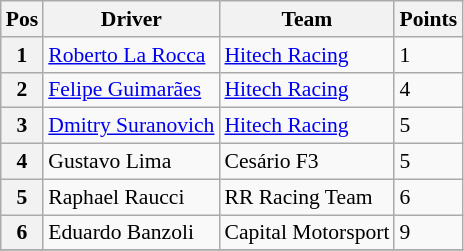<table class="wikitable" style="font-size:90%">
<tr>
<th>Pos</th>
<th>Driver</th>
<th>Team</th>
<th>Points</th>
</tr>
<tr>
<th>1</th>
<td> <a href='#'>Roberto La Rocca</a></td>
<td><a href='#'>Hitech Racing</a></td>
<td>1</td>
</tr>
<tr>
<th>2</th>
<td> <a href='#'>Felipe Guimarães</a></td>
<td><a href='#'>Hitech Racing</a></td>
<td>4</td>
</tr>
<tr>
<th>3</th>
<td> <a href='#'>Dmitry Suranovich</a></td>
<td><a href='#'>Hitech Racing</a></td>
<td>5</td>
</tr>
<tr>
<th>4</th>
<td> Gustavo Lima</td>
<td>Cesário F3</td>
<td>5</td>
</tr>
<tr>
<th>5</th>
<td> Raphael Raucci</td>
<td>RR Racing Team</td>
<td>6</td>
</tr>
<tr>
<th>6</th>
<td> Eduardo Banzoli</td>
<td>Capital Motorsport</td>
<td>9</td>
</tr>
<tr>
</tr>
</table>
